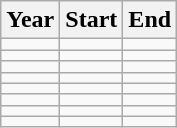<table class="wikitable">
<tr>
<th>Year</th>
<th>Start</th>
<th>End</th>
</tr>
<tr>
<td></td>
<td></td>
<td></td>
</tr>
<tr>
<td></td>
<td></td>
<td></td>
</tr>
<tr>
<td></td>
<td></td>
<td></td>
</tr>
<tr>
<td><strong></strong></td>
<td><strong></strong></td>
<td><strong></strong></td>
</tr>
<tr>
<td></td>
<td></td>
<td></td>
</tr>
<tr>
<td></td>
<td></td>
<td></td>
</tr>
<tr>
<td></td>
<td></td>
<td></td>
</tr>
<tr>
<td></td>
<td></td>
<td></td>
</tr>
</table>
